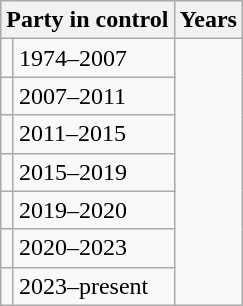<table class="wikitable">
<tr>
<th colspan="2">Party in control</th>
<th>Years</th>
</tr>
<tr>
<td></td>
<td>1974–2007</td>
</tr>
<tr>
<td></td>
<td>2007–2011</td>
</tr>
<tr>
<td></td>
<td>2011–2015</td>
</tr>
<tr>
<td></td>
<td>2015–2019</td>
</tr>
<tr>
<td></td>
<td>2019–2020</td>
</tr>
<tr>
<td></td>
<td>2020–2023</td>
</tr>
<tr>
<td></td>
<td>2023–present</td>
</tr>
</table>
